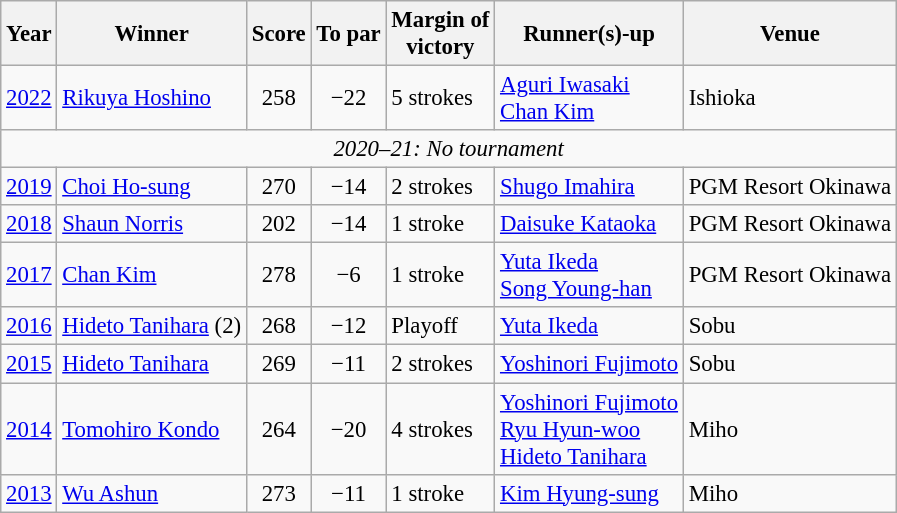<table class=wikitable style="font-size:95%">
<tr>
<th>Year</th>
<th>Winner</th>
<th>Score</th>
<th>To par</th>
<th>Margin of<br>victory</th>
<th>Runner(s)-up</th>
<th>Venue</th>
</tr>
<tr>
<td><a href='#'>2022</a></td>
<td> <a href='#'>Rikuya Hoshino</a></td>
<td align=center>258</td>
<td align=center>−22</td>
<td>5 strokes</td>
<td> <a href='#'>Aguri Iwasaki</a><br> <a href='#'>Chan Kim</a></td>
<td>Ishioka</td>
</tr>
<tr>
<td colspan=7 align=center><em>2020–21: No tournament</em></td>
</tr>
<tr>
<td><a href='#'>2019</a></td>
<td> <a href='#'>Choi Ho-sung</a></td>
<td align=center>270</td>
<td align=center>−14</td>
<td>2 strokes</td>
<td> <a href='#'>Shugo Imahira</a></td>
<td>PGM Resort Okinawa</td>
</tr>
<tr>
<td><a href='#'>2018</a></td>
<td> <a href='#'>Shaun Norris</a></td>
<td align=center>202</td>
<td align=center>−14</td>
<td>1 stroke</td>
<td> <a href='#'>Daisuke Kataoka</a></td>
<td>PGM Resort Okinawa</td>
</tr>
<tr>
<td><a href='#'>2017</a></td>
<td> <a href='#'>Chan Kim</a></td>
<td align=center>278</td>
<td align=center>−6</td>
<td>1 stroke</td>
<td> <a href='#'>Yuta Ikeda</a><br> <a href='#'>Song Young-han</a></td>
<td>PGM Resort Okinawa</td>
</tr>
<tr>
<td><a href='#'>2016</a></td>
<td> <a href='#'>Hideto Tanihara</a> (2)</td>
<td align=center>268</td>
<td align=center>−12</td>
<td>Playoff</td>
<td> <a href='#'>Yuta Ikeda</a></td>
<td>Sobu</td>
</tr>
<tr>
<td><a href='#'>2015</a></td>
<td> <a href='#'>Hideto Tanihara</a></td>
<td align=center>269</td>
<td align=center>−11</td>
<td>2 strokes</td>
<td> <a href='#'>Yoshinori Fujimoto</a></td>
<td>Sobu</td>
</tr>
<tr>
<td><a href='#'>2014</a></td>
<td> <a href='#'>Tomohiro Kondo</a></td>
<td align=center>264</td>
<td align=center>−20</td>
<td>4 strokes</td>
<td> <a href='#'>Yoshinori Fujimoto</a><br> <a href='#'>Ryu Hyun-woo</a><br> <a href='#'>Hideto Tanihara</a></td>
<td>Miho</td>
</tr>
<tr>
<td><a href='#'>2013</a></td>
<td> <a href='#'>Wu Ashun</a></td>
<td align=center>273</td>
<td align=center>−11</td>
<td>1 stroke</td>
<td> <a href='#'>Kim Hyung-sung</a></td>
<td>Miho</td>
</tr>
</table>
